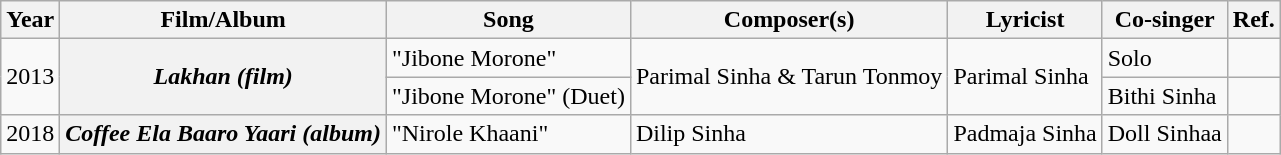<table class="wikitable plainrowheaders">
<tr>
<th scope="col">Year</th>
<th scope="col">Film/Album</th>
<th scope="col">Song</th>
<th scope="col">Composer(s)</th>
<th>Lyricist</th>
<th scope="col">Co-singer</th>
<th scope="col">Ref.</th>
</tr>
<tr>
<td rowspan="2">2013</td>
<th rowspan="2"><em>Lakhan (film)</em></th>
<td>"Jibone Morone"</td>
<td rowspan="2">Parimal Sinha & Tarun Tonmoy</td>
<td rowspan="2">Parimal Sinha</td>
<td>Solo</td>
<td></td>
</tr>
<tr>
<td>"Jibone Morone" (Duet)</td>
<td>Bithi Sinha</td>
<td></td>
</tr>
<tr>
<td>2018</td>
<th scope="row"><em>Coffee Ela Baaro Yaari (album)</em></th>
<td>"Nirole Khaani"</td>
<td>Dilip Sinha</td>
<td>Padmaja Sinha</td>
<td>Doll Sinhaa</td>
<td></td>
</tr>
</table>
